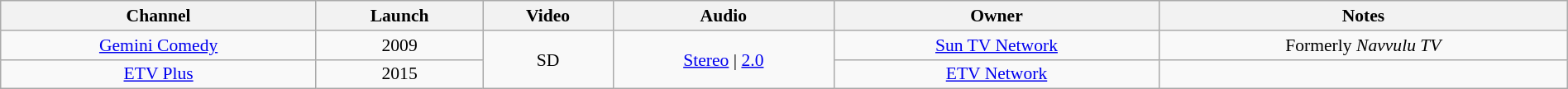<table class="wikitable sortable" style="border-collapse:collapse; font-size: 90%; text-align:center" width="100%">
<tr>
<th>Channel</th>
<th>Launch</th>
<th>Video</th>
<th>Audio</th>
<th>Owner</th>
<th>Notes</th>
</tr>
<tr>
<td><a href='#'>Gemini Comedy</a></td>
<td>2009</td>
<td rowspan="2">SD</td>
<td rowspan="2"><a href='#'>Stereo</a> | <a href='#'>2.0</a></td>
<td><a href='#'>Sun TV Network</a></td>
<td>Formerly <em>Navvulu TV</em></td>
</tr>
<tr>
<td><a href='#'>ETV Plus</a></td>
<td>2015</td>
<td><a href='#'>ETV Network</a></td>
<td></td>
</tr>
</table>
